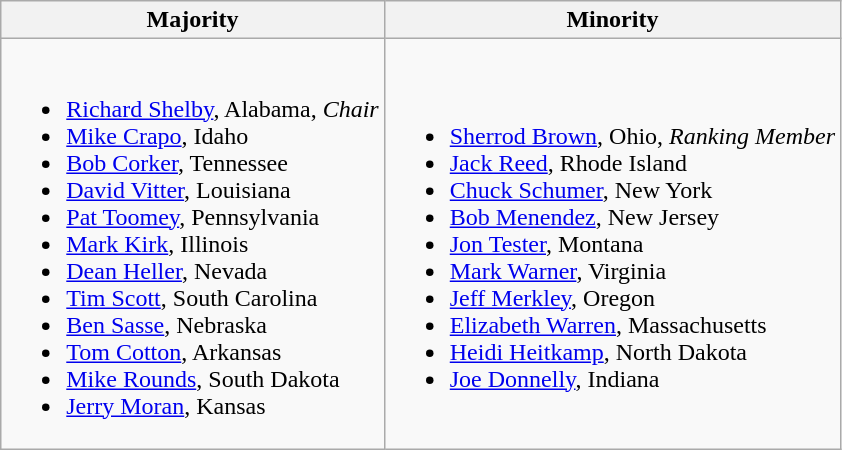<table class="wikitable">
<tr>
<th>Majority</th>
<th>Minority</th>
</tr>
<tr>
<td><br><ul><li><a href='#'>Richard Shelby</a>, Alabama, <em>Chair</em></li><li><a href='#'>Mike Crapo</a>, Idaho</li><li><a href='#'>Bob Corker</a>, Tennessee</li><li><a href='#'>David Vitter</a>, Louisiana</li><li><a href='#'>Pat Toomey</a>, Pennsylvania</li><li><a href='#'>Mark Kirk</a>, Illinois</li><li><a href='#'>Dean Heller</a>, Nevada</li><li><a href='#'>Tim Scott</a>, South Carolina</li><li><a href='#'>Ben Sasse</a>, Nebraska</li><li><a href='#'>Tom Cotton</a>, Arkansas</li><li><a href='#'>Mike Rounds</a>, South Dakota</li><li><a href='#'>Jerry Moran</a>, Kansas</li></ul></td>
<td><br><ul><li><a href='#'>Sherrod Brown</a>, Ohio, <em>Ranking Member</em></li><li><a href='#'>Jack Reed</a>, Rhode Island</li><li><a href='#'>Chuck Schumer</a>, New York</li><li><a href='#'>Bob Menendez</a>, New Jersey</li><li><a href='#'>Jon Tester</a>, Montana</li><li><a href='#'>Mark Warner</a>, Virginia</li><li><a href='#'>Jeff Merkley</a>, Oregon</li><li><a href='#'>Elizabeth Warren</a>, Massachusetts</li><li><a href='#'>Heidi Heitkamp</a>, North Dakota</li><li><a href='#'>Joe Donnelly</a>, Indiana</li></ul></td>
</tr>
</table>
